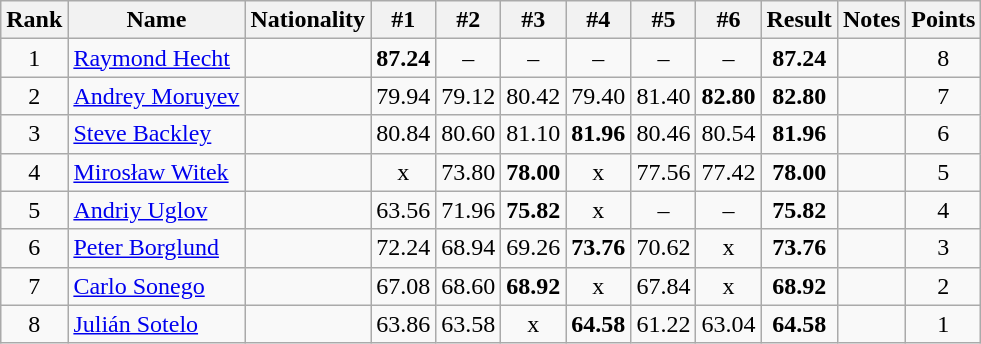<table class="wikitable sortable" style="text-align:center">
<tr>
<th>Rank</th>
<th>Name</th>
<th>Nationality</th>
<th>#1</th>
<th>#2</th>
<th>#3</th>
<th>#4</th>
<th>#5</th>
<th>#6</th>
<th>Result</th>
<th>Notes</th>
<th>Points</th>
</tr>
<tr>
<td>1</td>
<td align=left><a href='#'>Raymond Hecht</a></td>
<td align=left></td>
<td><strong>87.24</strong></td>
<td>–</td>
<td>–</td>
<td>–</td>
<td>–</td>
<td>–</td>
<td><strong>87.24</strong></td>
<td></td>
<td>8</td>
</tr>
<tr>
<td>2</td>
<td align=left><a href='#'>Andrey Moruyev</a></td>
<td align=left></td>
<td>79.94</td>
<td>79.12</td>
<td>80.42</td>
<td>79.40</td>
<td>81.40</td>
<td><strong>82.80</strong></td>
<td><strong>82.80</strong></td>
<td></td>
<td>7</td>
</tr>
<tr>
<td>3</td>
<td align=left><a href='#'>Steve Backley</a></td>
<td align=left></td>
<td>80.84</td>
<td>80.60</td>
<td>81.10</td>
<td><strong>81.96</strong></td>
<td>80.46</td>
<td>80.54</td>
<td><strong>81.96</strong></td>
<td></td>
<td>6</td>
</tr>
<tr>
<td>4</td>
<td align=left><a href='#'>Mirosław Witek</a></td>
<td align=left></td>
<td>x</td>
<td>73.80</td>
<td><strong>78.00</strong></td>
<td>x</td>
<td>77.56</td>
<td>77.42</td>
<td><strong>78.00</strong></td>
<td></td>
<td>5</td>
</tr>
<tr>
<td>5</td>
<td align=left><a href='#'>Andriy Uglov</a></td>
<td align=left></td>
<td>63.56</td>
<td>71.96</td>
<td><strong>75.82</strong></td>
<td>x</td>
<td>–</td>
<td>–</td>
<td><strong>75.82</strong></td>
<td></td>
<td>4</td>
</tr>
<tr>
<td>6</td>
<td align=left><a href='#'>Peter Borglund</a></td>
<td align=left></td>
<td>72.24</td>
<td>68.94</td>
<td>69.26</td>
<td><strong>73.76</strong></td>
<td>70.62</td>
<td>x</td>
<td><strong>73.76</strong></td>
<td></td>
<td>3</td>
</tr>
<tr>
<td>7</td>
<td align=left><a href='#'>Carlo Sonego</a></td>
<td align=left></td>
<td>67.08</td>
<td>68.60</td>
<td><strong>68.92</strong></td>
<td>x</td>
<td>67.84</td>
<td>x</td>
<td><strong>68.92</strong></td>
<td></td>
<td>2</td>
</tr>
<tr>
<td>8</td>
<td align=left><a href='#'>Julián Sotelo</a></td>
<td align=left></td>
<td>63.86</td>
<td>63.58</td>
<td>x</td>
<td><strong>64.58</strong></td>
<td>61.22</td>
<td>63.04</td>
<td><strong>64.58</strong></td>
<td></td>
<td>1</td>
</tr>
</table>
